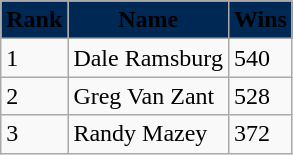<table class="wikitable">
<tr>
<th style="background:#002855;"><span>Rank</span></th>
<th style="background:#002855;"><span>Name</span></th>
<th style="background:#002855;"><span>Wins</span></th>
</tr>
<tr>
<td>1</td>
<td>Dale Ramsburg</td>
<td>540</td>
</tr>
<tr>
<td>2</td>
<td>Greg Van Zant</td>
<td>528</td>
</tr>
<tr>
<td>3</td>
<td>Randy Mazey</td>
<td>372</td>
</tr>
</table>
